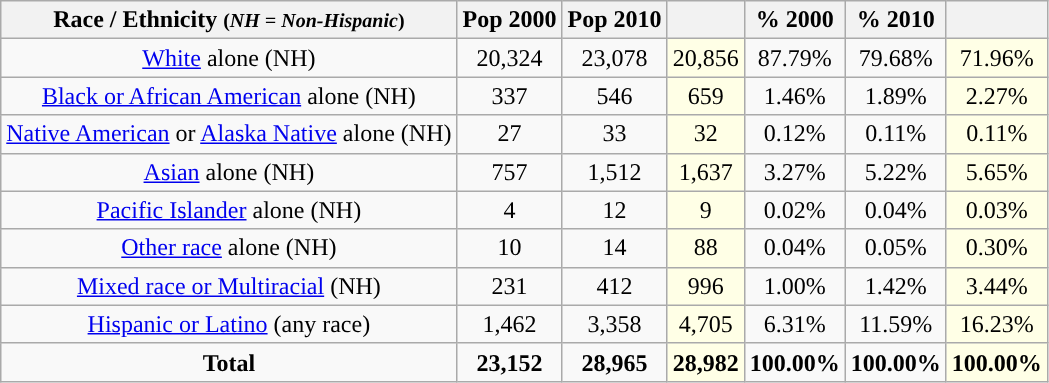<table class="wikitable" style="text-align:center;">
<tr>
<th>Race / Ethnicity <small>(<em>NH = Non-Hispanic</em>)</small></th>
<th>Pop 2000</th>
<th>Pop 2010</th>
<th></th>
<th>% 2000</th>
<th>% 2010</th>
<th></th>
</tr>
<tr>
<td><a href='#'>White</a> alone (NH)</td>
<td>20,324</td>
<td>23,078</td>
<td style='background: #ffffe6;'>20,856</td>
<td>87.79%</td>
<td>79.68%</td>
<td style='background: #ffffe6;'>71.96%</td>
</tr>
<tr>
<td><a href='#'>Black or African American</a> alone (NH)</td>
<td>337</td>
<td>546</td>
<td style='background: #ffffe6;'>659</td>
<td>1.46%</td>
<td>1.89%</td>
<td style='background: #ffffe6;'>2.27%</td>
</tr>
<tr>
<td><a href='#'>Native American</a> or <a href='#'>Alaska Native</a> alone (NH)</td>
<td>27</td>
<td>33</td>
<td style='background: #ffffe6;'>32</td>
<td>0.12%</td>
<td>0.11%</td>
<td style='background: #ffffe6;'>0.11%</td>
</tr>
<tr>
<td><a href='#'>Asian</a> alone (NH)</td>
<td>757</td>
<td>1,512</td>
<td style='background: #ffffe6;'>1,637</td>
<td>3.27%</td>
<td>5.22%</td>
<td style='background: #ffffe6;'>5.65%</td>
</tr>
<tr>
<td><a href='#'>Pacific Islander</a> alone (NH)</td>
<td>4</td>
<td>12</td>
<td style='background: #ffffe6;'>9</td>
<td>0.02%</td>
<td>0.04%</td>
<td style='background: #ffffe6;'>0.03%</td>
</tr>
<tr>
<td><a href='#'>Other race</a> alone (NH)</td>
<td>10</td>
<td>14</td>
<td style='background: #ffffe6;'>88</td>
<td>0.04%</td>
<td>0.05%</td>
<td style='background: #ffffe6;'>0.30%</td>
</tr>
<tr>
<td><a href='#'>Mixed race or Multiracial</a> (NH)</td>
<td>231</td>
<td>412</td>
<td style='background: #ffffe6;'>996</td>
<td>1.00%</td>
<td>1.42%</td>
<td style='background: #ffffe6;'>3.44%</td>
</tr>
<tr>
<td><a href='#'>Hispanic or Latino</a> (any race)</td>
<td>1,462</td>
<td>3,358</td>
<td style='background: #ffffe6;'>4,705</td>
<td>6.31%</td>
<td>11.59%</td>
<td style='background: #ffffe6;'>16.23%</td>
</tr>
<tr>
<td><strong>Total</strong></td>
<td><strong>23,152</strong></td>
<td><strong>28,965</strong></td>
<td style='background: #ffffe6;'><strong>28,982</strong></td>
<td><strong>100.00%</strong></td>
<td><strong>100.00%</strong></td>
<td style='background: #ffffe6;'><strong>100.00%</strong></td>
</tr>
</table>
